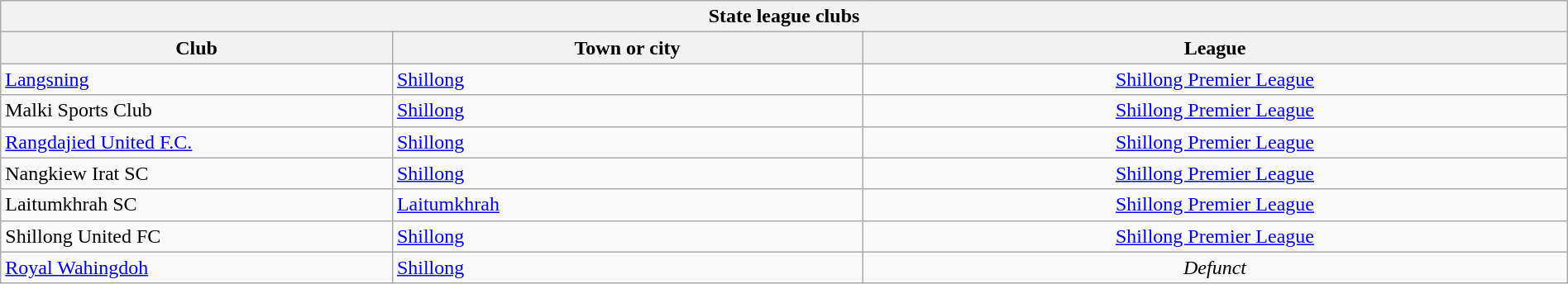<table class="wikitable sortable" width="100%">
<tr>
<th colspan="3">State league clubs</th>
</tr>
<tr>
<th !width="25%">Club</th>
<th width="30%">Town or city</th>
<th width="45%">League</th>
</tr>
<tr>
<td><a href='#'>Langsning</a></td>
<td><a href='#'>Shillong</a></td>
<td align="center"><a href='#'>Shillong Premier League</a></td>
</tr>
<tr>
<td>Malki Sports Club</td>
<td><a href='#'>Shillong</a></td>
<td align="center"><a href='#'>Shillong Premier League</a></td>
</tr>
<tr>
<td><a href='#'>Rangdajied United F.C.</a></td>
<td><a href='#'>Shillong</a></td>
<td align="center"><a href='#'>Shillong Premier League</a></td>
</tr>
<tr>
<td>Nangkiew Irat SC</td>
<td><a href='#'>Shillong</a></td>
<td align="center"><a href='#'>Shillong Premier League</a></td>
</tr>
<tr>
<td>Laitumkhrah SC</td>
<td><a href='#'>Laitumkhrah</a></td>
<td align="center"><a href='#'>Shillong Premier League</a></td>
</tr>
<tr>
<td>Shillong United FC</td>
<td><a href='#'>Shillong</a></td>
<td align="center"><a href='#'>Shillong Premier League</a></td>
</tr>
<tr>
<td><a href='#'>Royal Wahingdoh</a></td>
<td><a href='#'>Shillong</a></td>
<td align="center"><em>Defunct</em></td>
</tr>
</table>
